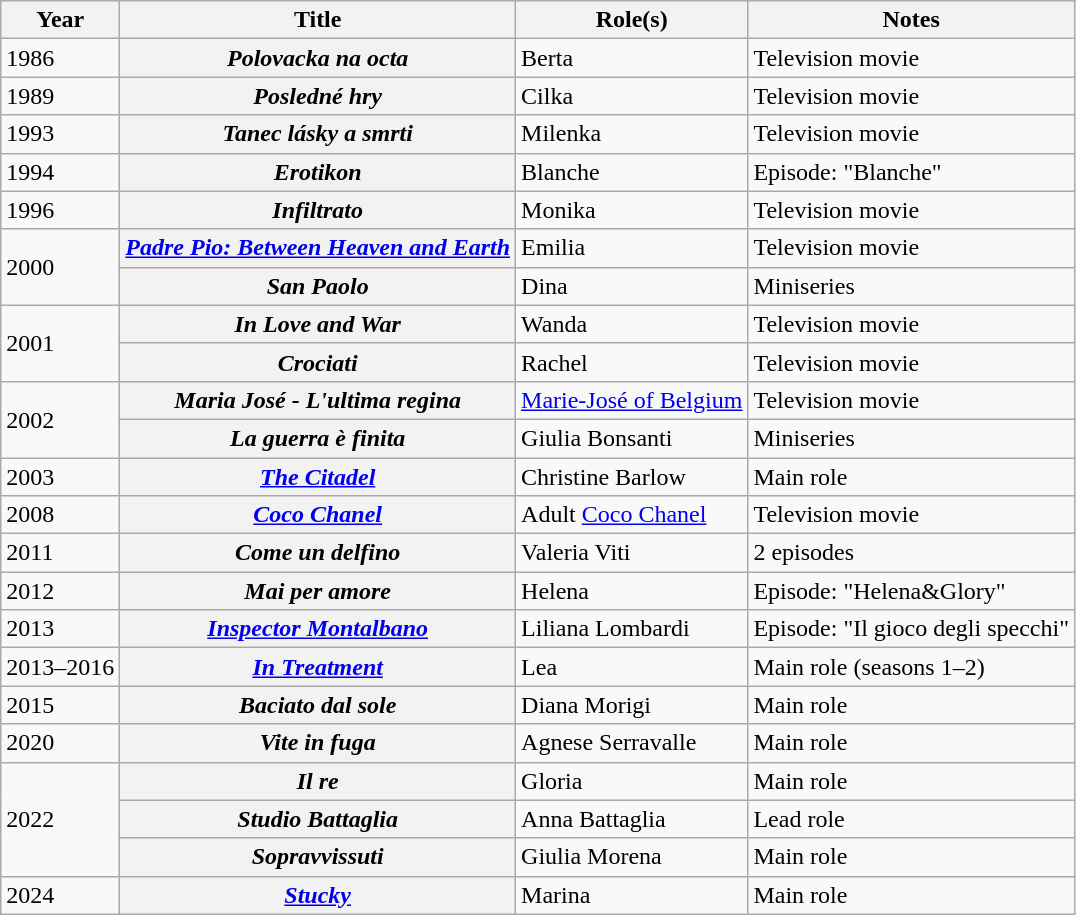<table class="wikitable plainrowheaders sortable">
<tr>
<th scope="col">Year</th>
<th scope="col">Title</th>
<th scope="col">Role(s)</th>
<th scope="col" class="unsortable">Notes</th>
</tr>
<tr>
<td>1986</td>
<th scope="row"><em>Polovacka na octa</em></th>
<td>Berta</td>
<td>Television movie</td>
</tr>
<tr>
<td>1989</td>
<th scope="row"><em>Posledné hry</em></th>
<td>Cilka</td>
<td>Television movie</td>
</tr>
<tr>
<td>1993</td>
<th scope="row"><em>Tanec lásky a smrti</em></th>
<td>Milenka</td>
<td>Television movie</td>
</tr>
<tr>
<td>1994</td>
<th scope="row"><em>Erotikon</em></th>
<td>Blanche</td>
<td>Episode: "Blanche"</td>
</tr>
<tr>
<td>1996</td>
<th scope="row"><em>Infiltrato</em></th>
<td>Monika</td>
<td>Television movie</td>
</tr>
<tr>
<td rowspan="2">2000</td>
<th scope="row"><em><a href='#'>Padre Pio: Between Heaven and Earth</a></em></th>
<td>Emilia</td>
<td>Television movie</td>
</tr>
<tr>
<th scope="row"><em>San Paolo</em></th>
<td>Dina</td>
<td>Miniseries</td>
</tr>
<tr>
<td rowspan="2">2001</td>
<th scope="row"><em>In Love and War</em></th>
<td>Wanda</td>
<td>Television movie</td>
</tr>
<tr>
<th scope="row"><em>Crociati</em></th>
<td>Rachel</td>
<td>Television movie</td>
</tr>
<tr>
<td rowspan="2">2002</td>
<th scope="row"><em>Maria José - L'ultima regina</em></th>
<td><a href='#'>Marie-José of Belgium</a></td>
<td>Television movie</td>
</tr>
<tr>
<th scope="row"><em>La guerra è finita</em></th>
<td>Giulia Bonsanti</td>
<td>Miniseries</td>
</tr>
<tr>
<td>2003</td>
<th scope="row"><em><a href='#'>The Citadel</a></em></th>
<td>Christine Barlow</td>
<td>Main role</td>
</tr>
<tr>
<td>2008</td>
<th scope="row"><em><a href='#'>Coco Chanel</a></em></th>
<td>Adult <a href='#'>Coco Chanel</a></td>
<td>Television movie</td>
</tr>
<tr>
<td>2011</td>
<th scope="row"><em>Come un delfino</em></th>
<td>Valeria Viti</td>
<td>2 episodes</td>
</tr>
<tr>
<td>2012</td>
<th scope="row"><em>Mai per amore</em></th>
<td>Helena</td>
<td>Episode: "Helena&Glory"</td>
</tr>
<tr>
<td>2013</td>
<th scope="row"><em><a href='#'>Inspector Montalbano</a></em></th>
<td>Liliana Lombardi</td>
<td>Episode: "Il gioco degli specchi"</td>
</tr>
<tr>
<td>2013–2016</td>
<th scope="row"><em><a href='#'>In Treatment</a></em></th>
<td>Lea</td>
<td>Main role (seasons 1–2)</td>
</tr>
<tr>
<td>2015</td>
<th scope="row"><em>Baciato dal sole</em></th>
<td>Diana Morigi</td>
<td>Main role</td>
</tr>
<tr>
<td>2020</td>
<th scope="row"><em>Vite in fuga</em></th>
<td>Agnese Serravalle</td>
<td>Main role</td>
</tr>
<tr>
<td rowspan="3">2022</td>
<th scope="row"><em>Il re</em></th>
<td>Gloria</td>
<td>Main role</td>
</tr>
<tr>
<th scope="row"><em>Studio Battaglia</em></th>
<td>Anna Battaglia</td>
<td>Lead role</td>
</tr>
<tr>
<th scope="row"><em>Sopravvissuti</em></th>
<td>Giulia Morena</td>
<td>Main role</td>
</tr>
<tr>
<td>2024</td>
<th scope=row><em><a href='#'>Stucky</a></em></th>
<td>Marina</td>
<td>Main role</td>
</tr>
</table>
